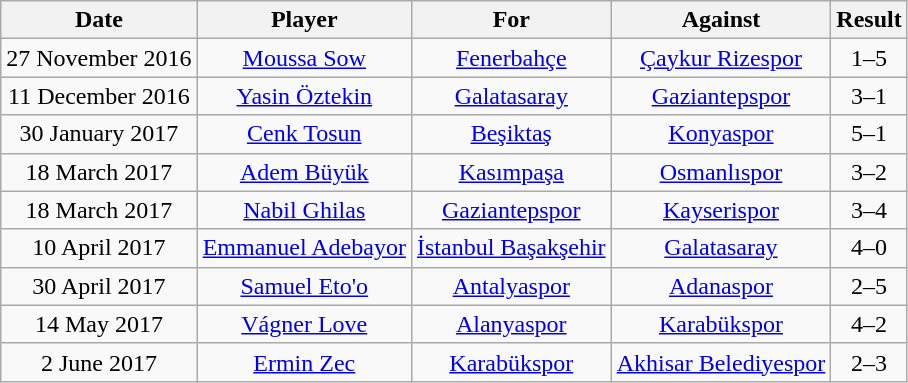<table class="wikitable sortable">
<tr>
<th>Date</th>
<th>Player</th>
<th>For</th>
<th>Against</th>
<th style="text-align:center">Result</th>
</tr>
<tr>
<td align=center>27 November 2016</td>
<td align=center><a href='#'>Moussa Sow</a></td>
<td align=center><a href='#'>Fenerbahçe</a></td>
<td align=center><a href='#'>Çaykur Rizespor</a></td>
<td align=center>1–5</td>
</tr>
<tr>
<td align=center>11 December 2016</td>
<td align=center><a href='#'>Yasin Öztekin</a></td>
<td align=center><a href='#'>Galatasaray</a></td>
<td align=center><a href='#'>Gaziantepspor</a></td>
<td align=center>3–1</td>
</tr>
<tr>
<td align=center>30 January 2017</td>
<td align=center><a href='#'>Cenk Tosun</a></td>
<td align=center><a href='#'>Beşiktaş</a></td>
<td align=center><a href='#'>Konyaspor</a></td>
<td align=center>5–1</td>
</tr>
<tr>
<td align=center>18 March 2017</td>
<td align=center><a href='#'>Adem Büyük</a></td>
<td align=center><a href='#'>Kasımpaşa</a></td>
<td align=center><a href='#'>Osmanlıspor</a></td>
<td align=center>3–2</td>
</tr>
<tr>
<td align=center>18 March 2017</td>
<td align=center><a href='#'>Nabil Ghilas</a></td>
<td align=center><a href='#'>Gaziantepspor</a></td>
<td align=center><a href='#'>Kayserispor</a></td>
<td align=center>3–4</td>
</tr>
<tr>
<td align=center>10 April 2017</td>
<td align=center><a href='#'>Emmanuel Adebayor</a></td>
<td align=center><a href='#'>İstanbul Başakşehir</a></td>
<td align=center><a href='#'>Galatasaray</a></td>
<td align=center>4–0</td>
</tr>
<tr>
<td align=center>30 April 2017</td>
<td align=center><a href='#'>Samuel Eto'o</a></td>
<td align=center><a href='#'>Antalyaspor</a></td>
<td align=center><a href='#'>Adanaspor</a></td>
<td align=center>2–5</td>
</tr>
<tr>
<td align=center>14 May 2017</td>
<td align=center><a href='#'>Vágner Love</a></td>
<td align=center><a href='#'>Alanyaspor</a></td>
<td align=center><a href='#'>Karabükspor</a></td>
<td align=center>4–2</td>
</tr>
<tr>
<td align=center>2 June 2017</td>
<td align=center><a href='#'>Ermin Zec</a></td>
<td align=center><a href='#'>Karabükspor</a></td>
<td align=center><a href='#'>Akhisar Belediyespor</a></td>
<td align=center>2–3</td>
</tr>
</table>
